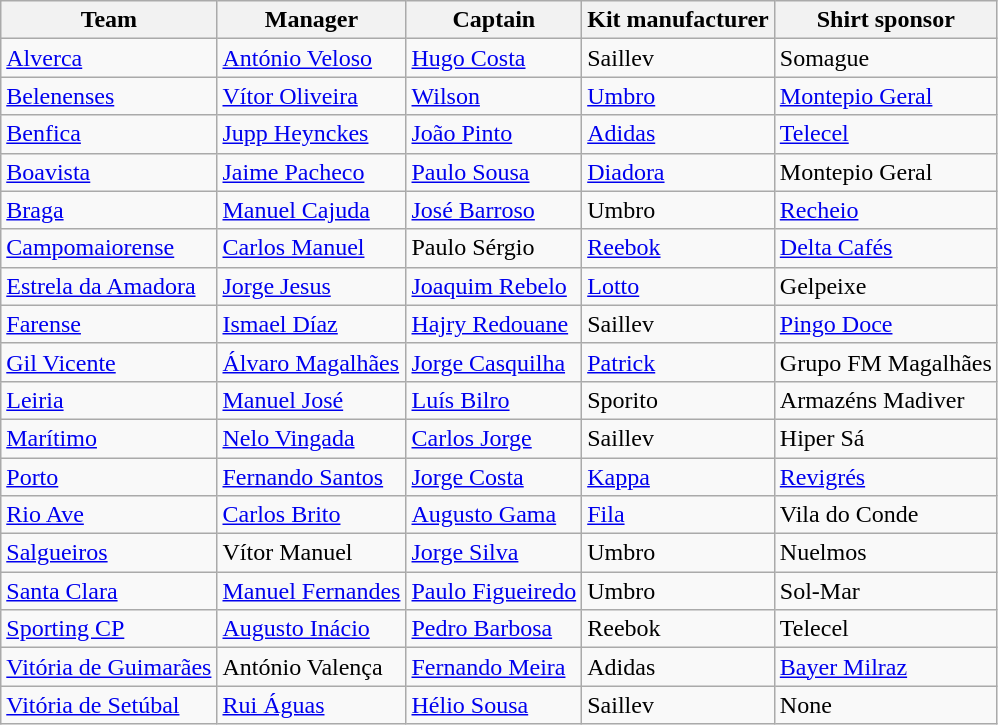<table class="wikitable sortable" style="text-align: left;">
<tr>
<th>Team</th>
<th>Manager</th>
<th>Captain</th>
<th>Kit manufacturer</th>
<th>Shirt sponsor</th>
</tr>
<tr>
<td><a href='#'>Alverca</a></td>
<td> <a href='#'>António Veloso</a></td>
<td> <a href='#'>Hugo Costa</a></td>
<td>Saillev</td>
<td>Somague</td>
</tr>
<tr>
<td><a href='#'>Belenenses</a></td>
<td> <a href='#'>Vítor Oliveira</a></td>
<td> <a href='#'>Wilson</a></td>
<td><a href='#'>Umbro</a></td>
<td><a href='#'>Montepio Geral</a></td>
</tr>
<tr>
<td><a href='#'>Benfica</a></td>
<td> <a href='#'>Jupp Heynckes</a></td>
<td> <a href='#'>João Pinto</a></td>
<td><a href='#'>Adidas</a></td>
<td><a href='#'>Telecel</a></td>
</tr>
<tr>
<td><a href='#'>Boavista</a></td>
<td> <a href='#'>Jaime Pacheco</a></td>
<td> <a href='#'>Paulo Sousa</a></td>
<td><a href='#'>Diadora</a></td>
<td>Montepio Geral</td>
</tr>
<tr>
<td><a href='#'>Braga</a></td>
<td> <a href='#'>Manuel Cajuda</a></td>
<td> <a href='#'>José Barroso</a></td>
<td>Umbro</td>
<td><a href='#'>Recheio</a></td>
</tr>
<tr>
<td><a href='#'>Campomaiorense</a></td>
<td> <a href='#'>Carlos Manuel</a></td>
<td> Paulo Sérgio</td>
<td><a href='#'>Reebok</a></td>
<td><a href='#'>Delta Cafés</a></td>
</tr>
<tr>
<td><a href='#'>Estrela da Amadora</a></td>
<td> <a href='#'>Jorge Jesus</a></td>
<td> <a href='#'>Joaquim Rebelo</a></td>
<td><a href='#'>Lotto</a></td>
<td>Gelpeixe</td>
</tr>
<tr>
<td><a href='#'>Farense</a></td>
<td> <a href='#'>Ismael Díaz</a></td>
<td> <a href='#'>Hajry Redouane</a></td>
<td>Saillev</td>
<td><a href='#'>Pingo Doce</a></td>
</tr>
<tr>
<td><a href='#'>Gil Vicente</a></td>
<td> <a href='#'>Álvaro Magalhães</a></td>
<td> <a href='#'>Jorge Casquilha</a></td>
<td><a href='#'>Patrick</a></td>
<td>Grupo FM Magalhães</td>
</tr>
<tr>
<td><a href='#'>Leiria</a></td>
<td> <a href='#'>Manuel José</a></td>
<td> <a href='#'>Luís Bilro</a></td>
<td>Sporito</td>
<td>Armazéns Madiver</td>
</tr>
<tr>
<td><a href='#'>Marítimo</a></td>
<td> <a href='#'>Nelo Vingada</a></td>
<td> <a href='#'>Carlos Jorge</a></td>
<td>Saillev</td>
<td>Hiper Sá</td>
</tr>
<tr>
<td><a href='#'>Porto</a></td>
<td> <a href='#'>Fernando Santos</a></td>
<td> <a href='#'>Jorge Costa</a></td>
<td><a href='#'>Kappa</a></td>
<td><a href='#'>Revigrés</a></td>
</tr>
<tr>
<td><a href='#'>Rio Ave</a></td>
<td> <a href='#'>Carlos Brito</a></td>
<td> <a href='#'>Augusto Gama</a></td>
<td><a href='#'>Fila</a></td>
<td>Vila do Conde</td>
</tr>
<tr>
<td><a href='#'>Salgueiros</a></td>
<td> Vítor Manuel</td>
<td> <a href='#'>Jorge Silva</a></td>
<td>Umbro</td>
<td>Nuelmos</td>
</tr>
<tr>
<td><a href='#'>Santa Clara</a></td>
<td> <a href='#'>Manuel Fernandes</a></td>
<td> <a href='#'>Paulo Figueiredo</a></td>
<td>Umbro</td>
<td>Sol-Mar</td>
</tr>
<tr>
<td><a href='#'>Sporting CP</a></td>
<td> <a href='#'>Augusto Inácio</a></td>
<td> <a href='#'>Pedro Barbosa</a></td>
<td>Reebok</td>
<td>Telecel</td>
</tr>
<tr>
<td><a href='#'>Vitória de Guimarães</a></td>
<td> António Valença</td>
<td> <a href='#'>Fernando Meira</a></td>
<td>Adidas</td>
<td><a href='#'>Bayer Milraz</a></td>
</tr>
<tr>
<td><a href='#'>Vitória de Setúbal</a></td>
<td> <a href='#'>Rui Águas</a></td>
<td> <a href='#'>Hélio Sousa</a></td>
<td>Saillev</td>
<td>None</td>
</tr>
</table>
